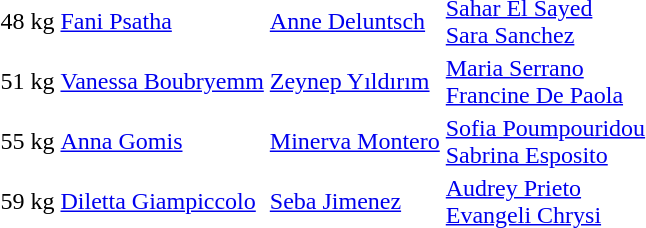<table>
<tr>
<td>48 kg</td>
<td> <a href='#'>Fani Psatha</a></td>
<td> <a href='#'>Anne Deluntsch</a></td>
<td> <a href='#'>Sahar El Sayed</a> <br>  <a href='#'>Sara Sanchez</a></td>
</tr>
<tr>
<td>51 kg</td>
<td> <a href='#'>Vanessa Boubryemm</a></td>
<td> <a href='#'>Zeynep Yıldırım</a></td>
<td> <a href='#'>Maria Serrano</a> <br>  <a href='#'>Francine De Paola</a></td>
</tr>
<tr>
<td>55 kg</td>
<td> <a href='#'>Anna Gomis</a></td>
<td> <a href='#'>Minerva Montero</a></td>
<td> <a href='#'>Sofia Poumpouridou</a> <br>  <a href='#'>Sabrina Esposito</a></td>
</tr>
<tr>
<td>59 kg</td>
<td> <a href='#'>Diletta Giampiccolo</a></td>
<td> <a href='#'>Seba Jimenez</a></td>
<td> <a href='#'>Audrey Prieto</a> <br>  <a href='#'>Evangeli Chrysi</a></td>
</tr>
</table>
